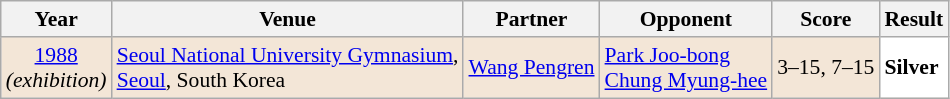<table class="sortable wikitable" style="font-size: 90%;">
<tr>
<th>Year</th>
<th>Venue</th>
<th>Partner</th>
<th>Opponent</th>
<th>Score</th>
<th>Result</th>
</tr>
<tr style="background:#F3E6D7">
<td align="center"><a href='#'>1988</a><br><em>(exhibition)</em></td>
<td align="left"><a href='#'>Seoul National University Gymnasium</a>,<br><a href='#'>Seoul</a>, South Korea</td>
<td align="left"> <a href='#'>Wang Pengren</a></td>
<td align="left"> <a href='#'>Park Joo-bong</a> <br>  <a href='#'>Chung Myung-hee</a></td>
<td align="left">3–15, 7–15</td>
<td style="text-align:left; background: white"> <strong>Silver</strong></td>
</tr>
</table>
